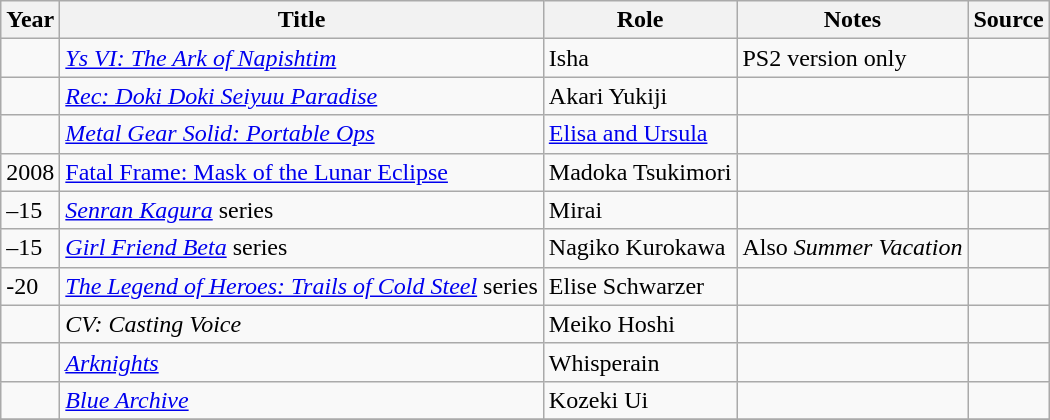<table class="wikitable sortable plainrowheaders">
<tr>
<th>Year</th>
<th>Title</th>
<th>Role</th>
<th class="unsortable">Notes</th>
<th class="unsortable">Source</th>
</tr>
<tr>
<td></td>
<td><em><a href='#'>Ys VI: The Ark of Napishtim</a></em></td>
<td>Isha</td>
<td>PS2 version only</td>
<td></td>
</tr>
<tr>
<td></td>
<td><em><a href='#'>Rec: Doki Doki Seiyuu Paradise</a></em></td>
<td>Akari Yukiji</td>
<td></td>
<td></td>
</tr>
<tr>
<td></td>
<td><em><a href='#'>Metal Gear Solid: Portable Ops</a></em></td>
<td><a href='#'>Elisa and Ursula</a></td>
<td></td>
<td></td>
</tr>
<tr>
<td>2008</td>
<td><a href='#'>Fatal Frame: Mask of the Lunar Eclipse</a></td>
<td>Madoka Tsukimori</td>
<td></td>
<td></td>
</tr>
<tr>
<td>–15</td>
<td><em><a href='#'>Senran Kagura</a></em> series</td>
<td>Mirai</td>
<td></td>
<td></td>
</tr>
<tr>
<td>–15</td>
<td><em><a href='#'>Girl Friend Beta</a></em> series</td>
<td>Nagiko Kurokawa</td>
<td>Also <em>Summer Vacation</em></td>
<td></td>
</tr>
<tr>
<td>-20</td>
<td><em><a href='#'>The Legend of Heroes: Trails of Cold Steel</a></em> series</td>
<td>Elise Schwarzer</td>
<td></td>
<td></td>
</tr>
<tr>
<td></td>
<td><em>CV: Casting Voice</em></td>
<td>Meiko Hoshi</td>
<td></td>
<td></td>
</tr>
<tr>
<td></td>
<td><em><a href='#'>Arknights</a></em></td>
<td>Whisperain</td>
<td></td>
<td></td>
</tr>
<tr>
<td></td>
<td><em><a href='#'>Blue Archive</a></em></td>
<td>Kozeki Ui</td>
<td></td>
<td></td>
</tr>
<tr>
</tr>
</table>
